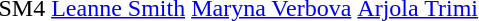<table>
<tr>
<td>SM4</td>
<td><a href='#'>Leanne Smith</a><br></td>
<td><a href='#'>Maryna Verbova</a><br></td>
<td><a href='#'>Arjola Trimi</a><br></td>
</tr>
</table>
